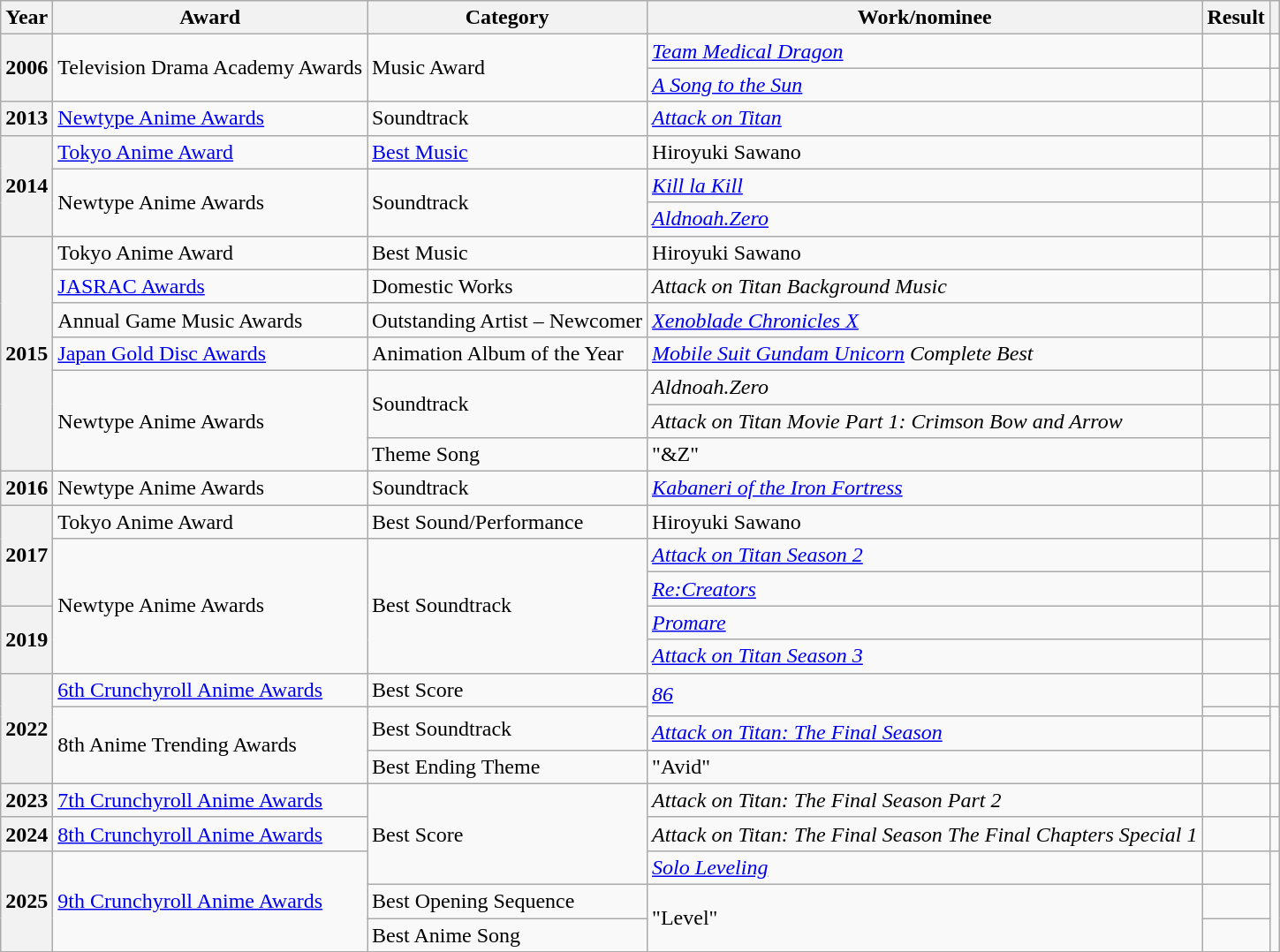<table class="wikitable">
<tr>
<th>Year</th>
<th>Award</th>
<th>Category</th>
<th>Work/nominee</th>
<th>Result</th>
<th></th>
</tr>
<tr>
<th rowspan="2">2006</th>
<td rowspan="2">Television Drama Academy Awards</td>
<td rowspan="2">Music Award</td>
<td><em><a href='#'>Team Medical Dragon</a></em></td>
<td></td>
<td style="text-align:center;"></td>
</tr>
<tr>
<td><em><a href='#'>A Song to the Sun</a></em></td>
<td></td>
<td style="text-align:center;"></td>
</tr>
<tr>
<th>2013</th>
<td><a href='#'>Newtype Anime Awards</a></td>
<td>Soundtrack</td>
<td><em><a href='#'>Attack on Titan</a></em></td>
<td></td>
<td style="text-align:center;"></td>
</tr>
<tr>
<th rowspan="3">2014</th>
<td><a href='#'>Tokyo Anime Award</a></td>
<td><a href='#'>Best Music</a></td>
<td>Hiroyuki Sawano</td>
<td></td>
<td style="text-align:center;"></td>
</tr>
<tr>
<td rowspan="2">Newtype Anime Awards</td>
<td rowspan="2">Soundtrack</td>
<td><em><a href='#'>Kill la Kill</a></em></td>
<td></td>
<td style="text-align:center;"></td>
</tr>
<tr>
<td><em><a href='#'>Aldnoah.Zero</a></em></td>
<td></td>
<td style="text-align:center;"></td>
</tr>
<tr>
<th rowspan="7">2015</th>
<td>Tokyo Anime Award</td>
<td>Best Music</td>
<td>Hiroyuki Sawano</td>
<td></td>
<td style="text-align:center;"></td>
</tr>
<tr>
<td><a href='#'>JASRAC Awards</a></td>
<td>Domestic Works</td>
<td><em>Attack on Titan Background Music</em></td>
<td></td>
<td style="text-align:center;"></td>
</tr>
<tr>
<td>Annual Game Music Awards</td>
<td>Outstanding Artist – Newcomer</td>
<td><em><a href='#'>Xenoblade Chronicles X</a></em></td>
<td></td>
<td style="text-align:center;"></td>
</tr>
<tr>
<td><a href='#'>Japan Gold Disc Awards</a></td>
<td>Animation Album of the Year</td>
<td><em><a href='#'>Mobile Suit Gundam Unicorn</a> Complete Best</em></td>
<td></td>
<td style="text-align:center;"></td>
</tr>
<tr>
<td rowspan="3">Newtype Anime Awards</td>
<td rowspan="2">Soundtrack</td>
<td><em>Aldnoah.Zero</em></td>
<td></td>
<td style="text-align:center;"></td>
</tr>
<tr>
<td><em>Attack on Titan Movie Part 1: Crimson Bow and Arrow</em></td>
<td></td>
<td rowspan="2" style="text-align:center;"></td>
</tr>
<tr>
<td>Theme Song</td>
<td>"&Z"</td>
<td></td>
</tr>
<tr>
<th>2016</th>
<td>Newtype Anime Awards</td>
<td>Soundtrack</td>
<td><em><a href='#'>Kabaneri of the Iron Fortress</a></em></td>
<td></td>
<td style="text-align:center;"></td>
</tr>
<tr>
<th rowspan="3">2017</th>
<td>Tokyo Anime Award</td>
<td>Best Sound/Performance</td>
<td>Hiroyuki Sawano</td>
<td></td>
<td style="text-align:center;"></td>
</tr>
<tr>
<td rowspan="4">Newtype Anime Awards</td>
<td rowspan="4">Best Soundtrack</td>
<td><em><a href='#'>Attack on Titan Season 2</a></em></td>
<td></td>
<td rowspan="2" style="text-align:center;"></td>
</tr>
<tr>
<td><em><a href='#'>Re:Creators</a></em></td>
<td></td>
</tr>
<tr>
<th rowspan="2">2019</th>
<td><em><a href='#'>Promare</a></em></td>
<td></td>
<td rowspan="2" style="text-align:center;"></td>
</tr>
<tr>
<td><em><a href='#'>Attack on Titan Season 3</a></em></td>
<td></td>
</tr>
<tr>
<th rowspan="4">2022</th>
<td><a href='#'>6th Crunchyroll Anime Awards</a></td>
<td>Best Score</td>
<td rowspan="2"><em><a href='#'>86</a></em></td>
<td></td>
<td style="text-align:center;"></td>
</tr>
<tr>
<td rowspan="3">8th Anime Trending Awards</td>
<td rowspan="2">Best Soundtrack</td>
<td></td>
<td rowspan="3" style="text-align:center;"></td>
</tr>
<tr>
<td><em><a href='#'>Attack on Titan: The Final Season</a></em></td>
<td></td>
</tr>
<tr>
<td>Best Ending Theme</td>
<td>"Avid"</td>
<td></td>
</tr>
<tr>
<th>2023</th>
<td><a href='#'>7th Crunchyroll Anime Awards</a></td>
<td rowspan="3">Best Score</td>
<td><em>Attack on Titan: The Final Season Part 2</em></td>
<td></td>
<td style="text-align:center;"></td>
</tr>
<tr>
<th>2024</th>
<td><a href='#'>8th Crunchyroll Anime Awards</a></td>
<td><em>Attack on Titan: The Final Season The Final Chapters Special 1</em></td>
<td></td>
<td style="text-align:center;"></td>
</tr>
<tr>
<th rowspan="3">2025</th>
<td rowspan="3"><a href='#'>9th Crunchyroll Anime Awards</a></td>
<td><em><a href='#'>Solo Leveling</a></em></td>
<td></td>
<td rowspan="3" style="text-align:center;"></td>
</tr>
<tr>
<td>Best Opening Sequence</td>
<td rowspan="2">"Level"</td>
<td></td>
</tr>
<tr>
<td>Best Anime Song</td>
<td></td>
</tr>
</table>
